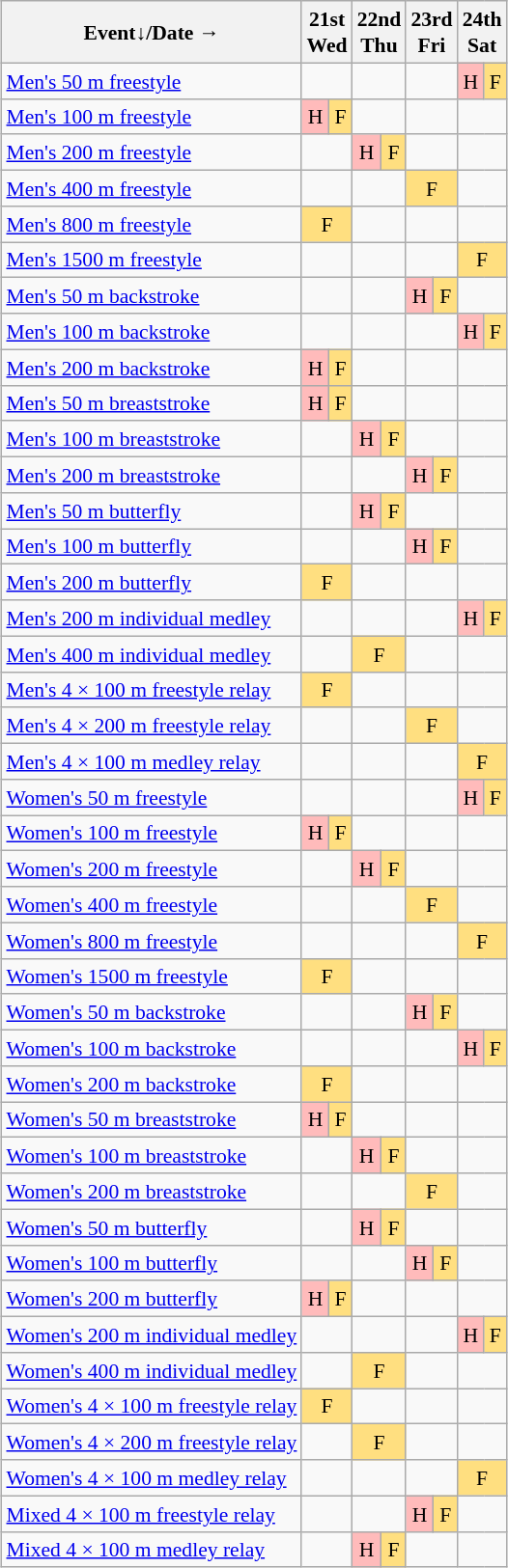<table class="wikitable" style="margin:0.5em auto; font-size:90%; line-height:1.25em; text-align:center;">
<tr>
<th>Event↓/Date →</th>
<th colspan=2>21st<br>Wed</th>
<th colspan=2>22nd<br>Thu</th>
<th colspan=2>23rd<br>Fri</th>
<th colspan=2>24th<br>Sat</th>
</tr>
<tr>
<td align=left><a href='#'>Men's 50 m freestyle</a></td>
<td colspan=2></td>
<td colspan=2></td>
<td colspan=2></td>
<td bgcolor="#FFBBBB">H</td>
<td bgcolor="#FFDF80">F</td>
</tr>
<tr>
<td align=left><a href='#'>Men's 100 m freestyle</a></td>
<td bgcolor="#FFBBBB">H</td>
<td bgcolor="#FFDF80">F</td>
<td colspan=2></td>
<td colspan=2></td>
<td colspan=2></td>
</tr>
<tr>
<td align=left><a href='#'>Men's 200 m freestyle</a></td>
<td colspan=2></td>
<td bgcolor="#FFBBBB">H</td>
<td bgcolor="#FFDF80">F</td>
<td colspan=2></td>
<td colspan=2></td>
</tr>
<tr>
<td align=left><a href='#'>Men's 400 m freestyle</a></td>
<td colspan=2></td>
<td colspan=2></td>
<td colspan=2 bgcolor="#FFDF80">F</td>
<td colspan=2></td>
</tr>
<tr>
<td align=left><a href='#'>Men's 800 m freestyle</a></td>
<td colspan=2 bgcolor="#FFDF80">F</td>
<td colspan=2></td>
<td colspan=2></td>
<td colspan=2></td>
</tr>
<tr>
<td align=left><a href='#'>Men's 1500 m freestyle</a></td>
<td colspan=2></td>
<td colspan=2></td>
<td colspan=2></td>
<td colspan=2 bgcolor="#FFDF80">F</td>
</tr>
<tr>
<td align=left><a href='#'>Men's 50 m backstroke</a></td>
<td colspan=2></td>
<td colspan=2></td>
<td bgcolor="#FFBBBB">H</td>
<td bgcolor="#FFDF80">F</td>
<td colspan=2></td>
</tr>
<tr>
<td align=left><a href='#'>Men's 100 m backstroke</a></td>
<td colspan=2></td>
<td colspan=2></td>
<td colspan=2></td>
<td bgcolor="#FFBBBB">H</td>
<td bgcolor="#FFDF80">F</td>
</tr>
<tr>
<td align=left><a href='#'>Men's 200 m backstroke</a></td>
<td bgcolor="#FFBBBB">H</td>
<td bgcolor="#FFDF80">F</td>
<td colspan=2></td>
<td colspan=2></td>
<td colspan=2></td>
</tr>
<tr>
<td align=left><a href='#'>Men's 50 m breaststroke</a></td>
<td bgcolor="#FFBBBB">H</td>
<td bgcolor="#FFDF80">F</td>
<td colspan=2></td>
<td colspan=2></td>
<td colspan=2></td>
</tr>
<tr>
<td align=left><a href='#'>Men's 100 m breaststroke</a></td>
<td colspan=2></td>
<td bgcolor="#FFBBBB">H</td>
<td bgcolor="#FFDF80">F</td>
<td colspan=2></td>
<td colspan=2></td>
</tr>
<tr>
<td align=left><a href='#'>Men's 200 m breaststroke</a></td>
<td colspan=2></td>
<td colspan=2></td>
<td bgcolor="#FFBBBB">H</td>
<td bgcolor="#FFDF80">F</td>
<td colspan=2></td>
</tr>
<tr>
<td align=left><a href='#'>Men's 50 m butterfly</a></td>
<td colspan=2></td>
<td bgcolor="#FFBBBB">H</td>
<td bgcolor="#FFDF80">F</td>
<td colspan=2></td>
<td colspan=2></td>
</tr>
<tr>
<td align=left><a href='#'>Men's 100 m butterfly</a></td>
<td colspan=2></td>
<td colspan=2></td>
<td bgcolor="#FFBBBB">H</td>
<td bgcolor="#FFDF80">F</td>
<td colspan=2></td>
</tr>
<tr>
<td align=left><a href='#'>Men's 200 m butterfly</a></td>
<td colspan=2 bgcolor="#FFDF80">F</td>
<td colspan=2></td>
<td colspan=2></td>
<td colspan=2></td>
</tr>
<tr>
<td align=left><a href='#'>Men's 200 m individual medley</a></td>
<td colspan=2></td>
<td colspan=2></td>
<td colspan=2></td>
<td bgcolor="#FFBBBB">H</td>
<td bgcolor="#FFDF80">F</td>
</tr>
<tr>
<td align=left><a href='#'>Men's 400 m individual medley</a></td>
<td colspan=2></td>
<td colspan=2 bgcolor="#FFDF80">F</td>
<td colspan=2></td>
<td colspan=2></td>
</tr>
<tr>
<td align=left><a href='#'>Men's 4 × 100 m freestyle relay</a></td>
<td colspan=2 bgcolor="#FFDF80">F</td>
<td colspan=2></td>
<td colspan=2></td>
<td colspan=2></td>
</tr>
<tr>
<td align=left><a href='#'>Men's 4 × 200 m freestyle relay</a></td>
<td colspan=2></td>
<td colspan=2></td>
<td colspan=2 bgcolor="#FFDF80">F</td>
<td colspan=2></td>
</tr>
<tr>
<td align=left><a href='#'>Men's 4 × 100 m medley relay</a></td>
<td colspan=2></td>
<td colspan=2></td>
<td colspan=2></td>
<td colspan=2 bgcolor="#FFDF80">F</td>
</tr>
<tr>
<td align=left><a href='#'>Women's 50 m freestyle</a></td>
<td colspan=2></td>
<td colspan=2></td>
<td colspan=2></td>
<td bgcolor="#FFBBBB">H</td>
<td bgcolor="#FFDF80">F</td>
</tr>
<tr>
<td align=left><a href='#'>Women's 100 m freestyle</a></td>
<td bgcolor="#FFBBBB">H</td>
<td bgcolor="#FFDF80">F</td>
<td colspan=2></td>
<td colspan=2></td>
<td colspan=2></td>
</tr>
<tr>
<td align=left><a href='#'>Women's 200 m freestyle</a></td>
<td colspan=2></td>
<td bgcolor="#FFBBBB">H</td>
<td bgcolor="#FFDF80">F</td>
<td colspan=2></td>
<td colspan=2></td>
</tr>
<tr>
<td align=left><a href='#'>Women's 400 m freestyle</a></td>
<td colspan=2></td>
<td colspan=2></td>
<td colspan=2 bgcolor="#FFDF80">F</td>
<td colspan=2></td>
</tr>
<tr>
<td align=left><a href='#'>Women's 800 m freestyle</a></td>
<td colspan=2></td>
<td colspan=2></td>
<td colspan=2></td>
<td colspan=2 bgcolor="#FFDF80">F</td>
</tr>
<tr>
<td align=left><a href='#'>Women's 1500 m freestyle</a></td>
<td colspan=2 bgcolor="#FFDF80">F</td>
<td colspan=2></td>
<td colspan=2></td>
<td colspan=2></td>
</tr>
<tr>
<td align=left><a href='#'>Women's 50 m backstroke</a></td>
<td colspan=2></td>
<td colspan=2></td>
<td bgcolor="#FFBBBB">H</td>
<td bgcolor="#FFDF80">F</td>
<td colspan=2></td>
</tr>
<tr>
<td align=left><a href='#'>Women's 100 m backstroke</a></td>
<td colspan=2></td>
<td colspan=2></td>
<td colspan=2></td>
<td bgcolor="#FFBBBB">H</td>
<td bgcolor="#FFDF80">F</td>
</tr>
<tr>
<td align=left><a href='#'>Women's 200 m backstroke</a></td>
<td colspan=2 bgcolor="#FFDF80">F</td>
<td colspan=2></td>
<td colspan=2></td>
<td colspan=2></td>
</tr>
<tr>
<td align=left><a href='#'>Women's 50 m breaststroke</a></td>
<td bgcolor="#FFBBBB">H</td>
<td bgcolor="#FFDF80">F</td>
<td colspan=2></td>
<td colspan=2></td>
<td colspan=2></td>
</tr>
<tr>
<td align=left><a href='#'>Women's 100 m breaststroke</a></td>
<td colspan=2></td>
<td bgcolor="#FFBBBB">H</td>
<td bgcolor="#FFDF80">F</td>
<td colspan=2></td>
<td colspan=2></td>
</tr>
<tr>
<td align=left><a href='#'>Women's 200 m breaststroke</a></td>
<td colspan=2></td>
<td colspan=2></td>
<td colspan=2 bgcolor="#FFDF80">F</td>
<td colspan=2></td>
</tr>
<tr>
<td align=left><a href='#'>Women's 50 m butterfly</a></td>
<td colspan=2></td>
<td bgcolor="#FFBBBB">H</td>
<td bgcolor="#FFDF80">F</td>
<td colspan=2></td>
<td colspan=2></td>
</tr>
<tr>
<td align=left><a href='#'>Women's 100 m butterfly</a></td>
<td colspan=2></td>
<td colspan=2></td>
<td bgcolor="#FFBBBB">H</td>
<td bgcolor="#FFDF80">F</td>
<td colspan=2></td>
</tr>
<tr>
<td align=left><a href='#'>Women's 200 m butterfly</a></td>
<td bgcolor="#FFBBBB">H</td>
<td bgcolor="#FFDF80">F</td>
<td colspan=2></td>
<td colspan=2></td>
<td colspan=2></td>
</tr>
<tr>
<td align=left><a href='#'>Women's 200 m individual medley</a></td>
<td colspan=2></td>
<td colspan=2></td>
<td colspan=2></td>
<td bgcolor="#FFBBBB">H</td>
<td bgcolor="#FFDF80">F</td>
</tr>
<tr>
<td align=left><a href='#'>Women's 400 m individual medley</a></td>
<td colspan=2></td>
<td colspan=2 bgcolor="#FFDF80">F</td>
<td colspan=2></td>
<td colspan=2></td>
</tr>
<tr>
<td align=left><a href='#'>Women's 4 × 100 m freestyle relay</a></td>
<td colspan=2 bgcolor="#FFDF80">F</td>
<td colspan=2></td>
<td colspan=2></td>
<td colspan=2></td>
</tr>
<tr>
<td align=left><a href='#'>Women's 4 × 200 m freestyle relay</a></td>
<td colspan=2></td>
<td colspan=2 bgcolor="#FFDF80">F</td>
<td colspan=2></td>
<td colspan=2></td>
</tr>
<tr>
<td align=left><a href='#'>Women's 4 × 100 m medley relay</a></td>
<td colspan=2></td>
<td colspan=2></td>
<td colspan=2></td>
<td colspan=2 bgcolor="#FFDF80">F</td>
</tr>
<tr>
<td align=left><a href='#'>Mixed 4 × 100 m freestyle relay</a></td>
<td colspan=2></td>
<td colspan=2></td>
<td bgcolor="#FFBBBB">H</td>
<td bgcolor="#FFDF80">F</td>
<td colspan=2></td>
</tr>
<tr>
<td align=left><a href='#'>Mixed 4 × 100 m medley relay</a></td>
<td colspan=2></td>
<td bgcolor="#FFBBBB">H</td>
<td bgcolor="#FFDF80">F</td>
<td colspan=2></td>
<td colspan=2></td>
</tr>
</table>
